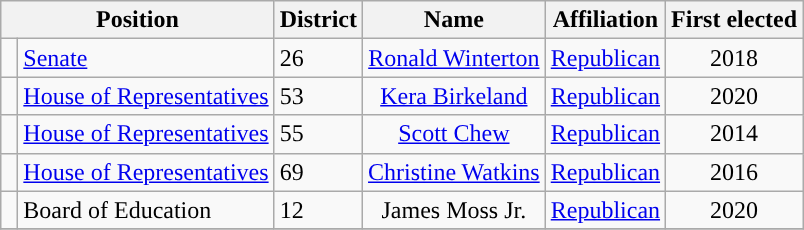<table class="wikitable">
<tr>
<th colspan="2" style="text-align:center; vertical-align:bottom;">Position</th>
<th>District</th>
<th style="text-align:center;">Name</th>
<th valign="bottom">Affiliation</th>
<th style="vertical-align:bottom; text-align:center;">First elected</th>
</tr>
<tr>
<td style="background-color:"> </td>
<td><a href='#'>Senate</a></td>
<td>26</td>
<td style="text-align:center;"><a href='#'>Ronald Winterton</a></td>
<td style="text-align:center;"><a href='#'>Republican</a></td>
<td style="text-align:center;">2018</td>
</tr>
<tr>
<td style="background-color:"> </td>
<td><a href='#'>House of Representatives</a></td>
<td>53</td>
<td style="text-align:center;"><a href='#'>Kera Birkeland</a></td>
<td style="text-align:center;"><a href='#'>Republican</a></td>
<td style="text-align:center;">2020</td>
</tr>
<tr>
<td style="background-color:"> </td>
<td><a href='#'>House of Representatives</a></td>
<td>55</td>
<td style="text-align:center;"><a href='#'>Scott Chew</a></td>
<td style="text-align:center;"><a href='#'>Republican</a></td>
<td style="text-align:center;">2014</td>
</tr>
<tr>
<td style="background-color:"> </td>
<td><a href='#'>House of Representatives</a></td>
<td>69</td>
<td style="text-align:center;"><a href='#'>Christine Watkins</a></td>
<td style="text-align:center;"><a href='#'>Republican</a></td>
<td style="text-align:center;">2016</td>
</tr>
<tr>
<td style="background-color:"> </td>
<td>Board of Education</td>
<td>12</td>
<td style="text-align:center;">James Moss Jr.</td>
<td style="text-align:center;"><a href='#'>Republican</a></td>
<td style="text-align:center;">2020</td>
</tr>
<tr>
</tr>
</table>
